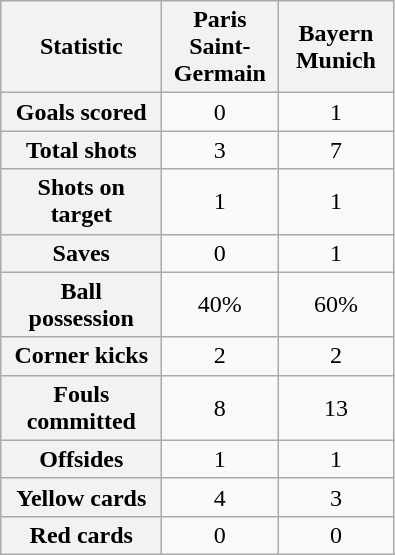<table class="wikitable plainrowheaders" style="text-align:center">
<tr>
<th scope="col" style="width:100px">Statistic</th>
<th scope="col" style="width:70px">Paris Saint-Germain</th>
<th scope="col" style="width:70px">Bayern Munich</th>
</tr>
<tr>
<th scope=row>Goals scored</th>
<td>0</td>
<td>1</td>
</tr>
<tr>
<th scope=row>Total shots</th>
<td>3</td>
<td>7</td>
</tr>
<tr>
<th scope=row>Shots on target</th>
<td>1</td>
<td>1</td>
</tr>
<tr>
<th scope=row>Saves</th>
<td>0</td>
<td>1</td>
</tr>
<tr>
<th scope=row>Ball possession</th>
<td>40%</td>
<td>60%</td>
</tr>
<tr>
<th scope=row>Corner kicks</th>
<td>2</td>
<td>2</td>
</tr>
<tr>
<th scope=row>Fouls committed</th>
<td>8</td>
<td>13</td>
</tr>
<tr>
<th scope=row>Offsides</th>
<td>1</td>
<td>1</td>
</tr>
<tr>
<th scope=row>Yellow cards</th>
<td>4</td>
<td>3</td>
</tr>
<tr>
<th scope=row>Red cards</th>
<td>0</td>
<td>0</td>
</tr>
</table>
